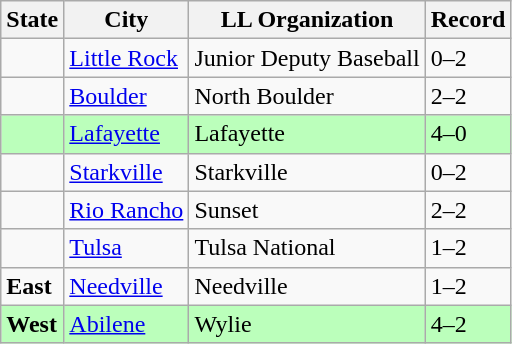<table class="wikitable">
<tr>
<th>State</th>
<th>City</th>
<th>LL Organization</th>
<th>Record</th>
</tr>
<tr>
<td><strong></strong></td>
<td><a href='#'>Little Rock</a></td>
<td>Junior Deputy Baseball</td>
<td>0–2</td>
</tr>
<tr>
<td><strong></strong></td>
<td><a href='#'>Boulder</a></td>
<td>North Boulder</td>
<td>2–2</td>
</tr>
<tr bgcolor="bbffbb">
<td><strong></strong></td>
<td><a href='#'>Lafayette</a></td>
<td>Lafayette</td>
<td>4–0</td>
</tr>
<tr>
<td><strong></strong></td>
<td><a href='#'>Starkville</a></td>
<td>Starkville</td>
<td>0–2</td>
</tr>
<tr>
<td><strong></strong></td>
<td><a href='#'>Rio Rancho</a></td>
<td>Sunset</td>
<td>2–2</td>
</tr>
<tr>
<td><strong></strong></td>
<td><a href='#'>Tulsa</a></td>
<td>Tulsa National</td>
<td>1–2</td>
</tr>
<tr>
<td><strong> East</strong></td>
<td><a href='#'>Needville</a></td>
<td>Needville</td>
<td>1–2</td>
</tr>
<tr bgcolor="bbffbb">
<td><strong> West</strong></td>
<td><a href='#'>Abilene</a></td>
<td>Wylie</td>
<td>4–2</td>
</tr>
</table>
